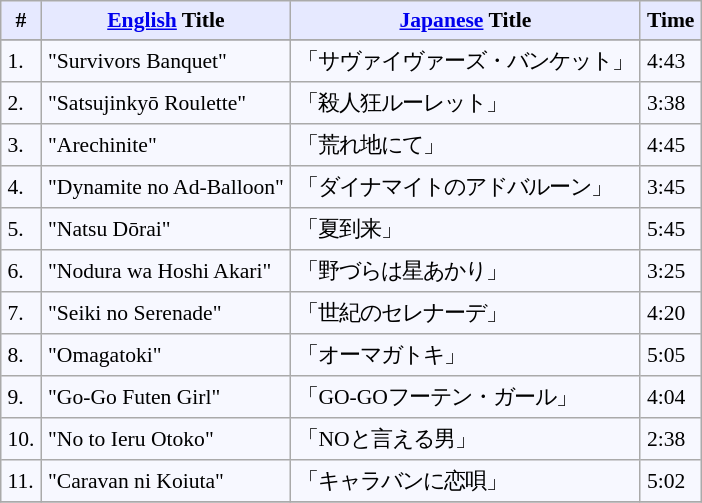<table border="" cellpadding="4" cellspacing="0"  style="border: 1px #aaaaaa solid; border-collapse: collapse; padding: 0.2em; margin: 1em 1em 1em 0; background: #f7f8ff; font-size:0.9em;">
<tr valign="middle" bgcolor="#e6e9ff">
<th rowspan="1">#</th>
<th rowspan="1"><a href='#'>English</a> Title</th>
<th colspan="1"><a href='#'>Japanese</a> Title</th>
<th rowspan="1">Time</th>
</tr>
<tr bgcolor="#e6e9ff">
</tr>
<tr>
<td>1.</td>
<td>"Survivors Banquet"</td>
<td>「サヴァイヴァーズ・バンケット」</td>
<td>4:43</td>
</tr>
<tr>
<td>2.</td>
<td>"Satsujinkyō Roulette"</td>
<td>「殺人狂ルーレット」</td>
<td>3:38</td>
</tr>
<tr>
<td>3.</td>
<td>"Arechinite"</td>
<td>「荒れ地にて」</td>
<td>4:45</td>
</tr>
<tr>
<td>4.</td>
<td>"Dynamite no Ad-Balloon"</td>
<td>「ダイナマイトのアドバルーン」</td>
<td>3:45</td>
</tr>
<tr>
<td>5.</td>
<td>"Natsu Dōrai"</td>
<td>「夏到来」</td>
<td>5:45</td>
</tr>
<tr>
<td>6.</td>
<td>"Nodura wa Hoshi Akari"</td>
<td>「野づらは星あかり」</td>
<td>3:25</td>
</tr>
<tr>
<td>7.</td>
<td>"Seiki no Serenade"</td>
<td>「世紀のセレナーデ」</td>
<td>4:20</td>
</tr>
<tr>
<td>8.</td>
<td>"Omagatoki"</td>
<td>「オーマガトキ」</td>
<td>5:05</td>
</tr>
<tr>
<td>9.</td>
<td>"Go-Go Futen Girl"</td>
<td>「GO-GOフーテン・ガール」</td>
<td>4:04</td>
</tr>
<tr>
<td>10.</td>
<td>"No to Ieru Otoko"</td>
<td>「NOと言える男」</td>
<td>2:38</td>
</tr>
<tr>
<td>11.</td>
<td>"Caravan ni Koiuta"</td>
<td>「キャラバンに恋唄」</td>
<td>5:02</td>
</tr>
<tr>
</tr>
</table>
